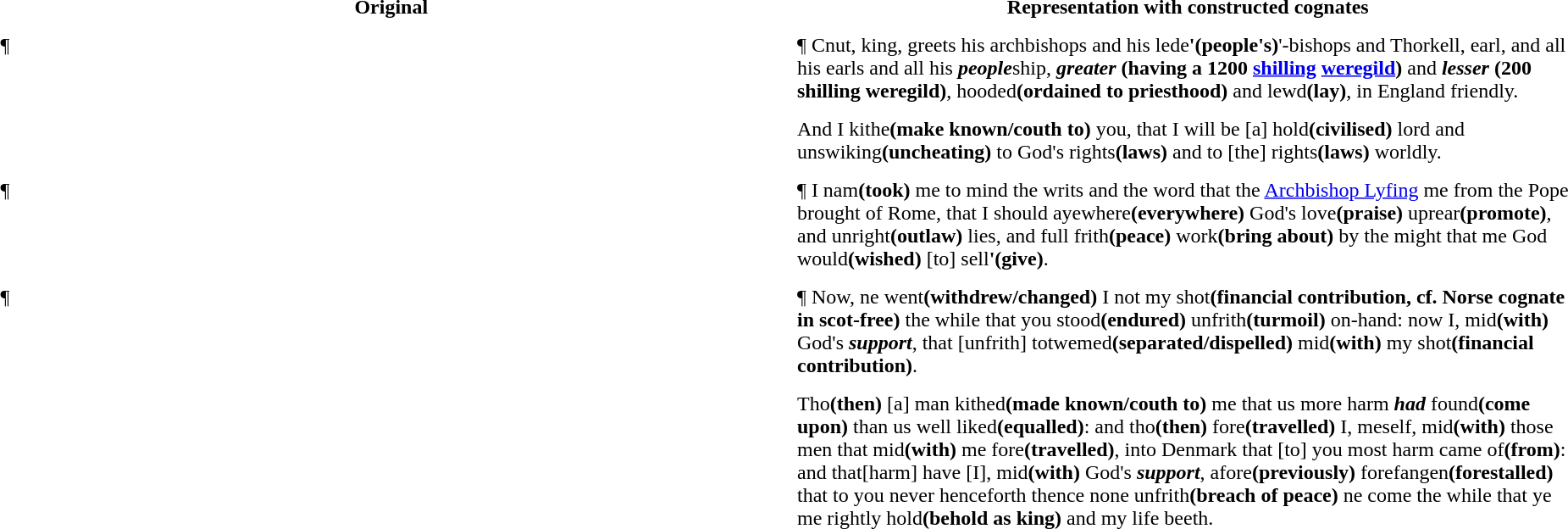<table cellspacing="10" style="white-space: wrap">
<tr>
<th scope="col" style="width:50%">Original</th>
<th scope="col" style="width:50%">Representation with constructed cognates</th>
</tr>
<tr style="vertical-align: top">
<td>¶ </td>
<td>¶ Cnut, king, greets his archbishops and his lede<strong>'(people's)</strong>'-bishops and Thorkell, earl, and all his earls and all his <strong><em>people</em></strong>ship, <strong><em>greater</em></strong> <strong>(having a 1200 <a href='#'>shilling</a> <a href='#'>weregild</a>)</strong> and <strong><em>lesser</em></strong> <strong>(200 shilling weregild)</strong>, hooded<strong>(ordained to priesthood)</strong> and lewd<strong>(lay)</strong>, in England friendly.</td>
</tr>
<tr style="vertical-align: top">
<td></td>
<td>And I kithe<strong>(make known/couth to)</strong> you, that I will be [a] hold<strong>(civilised)</strong> lord and unswiking<strong>(uncheating)</strong> to God's rights<strong>(laws)</strong> and to [the] rights<strong>(laws)</strong> worldly.</td>
</tr>
<tr style="vertical-align: top">
<td>¶ </td>
<td>¶ I nam<strong>(took)</strong> me to mind the writs and the word that the <a href='#'>Archbishop Lyfing</a> me from the Pope brought of Rome, that I should ayewhere<strong>(everywhere)</strong> God's love<strong>(praise)</strong> uprear<strong>(promote)</strong>, and unright<strong>(outlaw)</strong> lies, and full frith<strong>(peace)</strong> work<strong>(bring about)</strong> by the might that me God would<strong>(wished)</strong> [to] sell<strong>'(give)</strong>.</td>
</tr>
<tr style="vertical-align: top">
<td>¶ </td>
<td>¶ Now, ne went<strong>(withdrew/changed)</strong> I not my shot<strong>(financial contribution, cf. Norse cognate in scot-free)</strong> the while that you stood<strong>(endured)</strong> unfrith<strong>(turmoil)</strong> on-hand: now I, mid<strong>(with)</strong> God's <strong><em>support</em></strong>, that [unfrith] totwemed<strong>(separated/dispelled)</strong> mid<strong>(with)</strong> my shot<strong>(financial contribution)</strong>.</td>
</tr>
<tr style="vertical-align: top">
<td></td>
<td>Tho<strong>(then)</strong> [a] man kithed<strong>(made known/couth to)</strong> me that us more harm <strong><em>had</em></strong> found<strong>(come upon)</strong> than us well liked<strong>(equalled)</strong>: and tho<strong>(then)</strong> fore<strong>(travelled)</strong> I, meself, mid<strong>(with)</strong> those men that mid<strong>(with)</strong> me fore<strong>(travelled)</strong>, into Denmark that [to] you most harm came of<strong>(from)</strong>: and that[harm] have [I], mid<strong>(with)</strong> God's <strong><em>support</em></strong>, afore<strong>(previously)</strong> forefangen<strong>(forestalled)</strong> that to you never henceforth thence none unfrith<strong>(breach of peace)</strong> ne come the while that ye me rightly hold<strong>(behold as king)</strong> and my life beeth.</td>
</tr>
</table>
